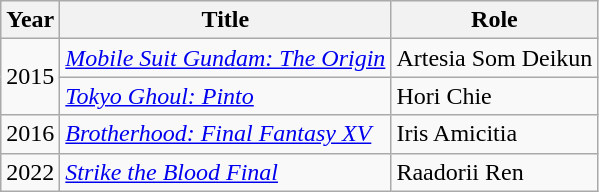<table class="wikitable">
<tr>
<th>Year</th>
<th>Title</th>
<th>Role</th>
</tr>
<tr>
<td rowspan="2">2015</td>
<td><em><a href='#'>Mobile Suit Gundam: The Origin</a></em></td>
<td>Artesia Som Deikun</td>
</tr>
<tr>
<td><em><a href='#'>Tokyo Ghoul: Pinto</a></em></td>
<td>Hori Chie</td>
</tr>
<tr>
<td>2016</td>
<td><em><a href='#'>Brotherhood: Final Fantasy XV</a></em></td>
<td>Iris Amicitia</td>
</tr>
<tr>
<td>2022</td>
<td><em><a href='#'>Strike the Blood Final</a></em></td>
<td>Raadorii Ren</td>
</tr>
</table>
